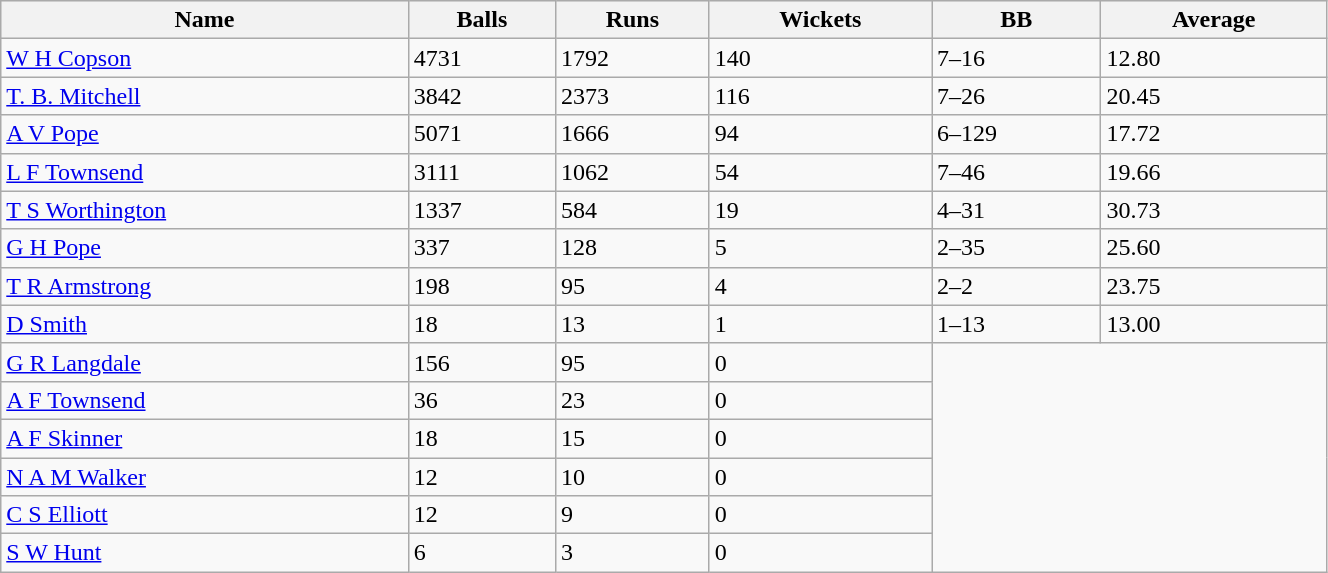<table class="wikitable sortable" style="width:70%;">
<tr style="background:#efefef;">
<th>Name</th>
<th>Balls</th>
<th>Runs</th>
<th>Wickets</th>
<th>BB</th>
<th>Average</th>
</tr>
<tr>
<td><a href='#'>W H Copson</a></td>
<td>4731</td>
<td>1792</td>
<td>140</td>
<td>7–16</td>
<td>12.80</td>
</tr>
<tr>
<td><a href='#'>T. B. Mitchell</a></td>
<td>3842</td>
<td>2373</td>
<td>116</td>
<td>7–26</td>
<td>20.45</td>
</tr>
<tr>
<td><a href='#'>A V Pope</a></td>
<td>5071</td>
<td>1666</td>
<td>94</td>
<td>6–129</td>
<td>17.72</td>
</tr>
<tr>
<td><a href='#'>L F Townsend</a></td>
<td>3111</td>
<td>1062</td>
<td>54</td>
<td>7–46</td>
<td>19.66</td>
</tr>
<tr>
<td><a href='#'>T S Worthington</a></td>
<td>1337</td>
<td>584</td>
<td>19</td>
<td>4–31</td>
<td>30.73</td>
</tr>
<tr>
<td><a href='#'>G H Pope</a></td>
<td>337</td>
<td>128</td>
<td>5</td>
<td>2–35</td>
<td>25.60</td>
</tr>
<tr>
<td><a href='#'>T R Armstrong</a></td>
<td>198</td>
<td>95</td>
<td>4</td>
<td>2–2</td>
<td>23.75</td>
</tr>
<tr>
<td><a href='#'>D Smith</a></td>
<td>18</td>
<td>13</td>
<td>1</td>
<td>1–13</td>
<td>13.00</td>
</tr>
<tr>
<td><a href='#'>G R Langdale</a></td>
<td>156</td>
<td>95</td>
<td>0</td>
</tr>
<tr>
<td><a href='#'>A F Townsend</a></td>
<td>36</td>
<td>23</td>
<td>0</td>
</tr>
<tr>
<td><a href='#'>A F Skinner</a></td>
<td>18</td>
<td>15</td>
<td>0</td>
</tr>
<tr>
<td><a href='#'>N A M Walker</a></td>
<td>12</td>
<td>10</td>
<td>0</td>
</tr>
<tr>
<td><a href='#'>C S Elliott</a></td>
<td>12</td>
<td>9</td>
<td>0</td>
</tr>
<tr>
<td><a href='#'>S W Hunt</a></td>
<td>6</td>
<td>3</td>
<td>0</td>
</tr>
</table>
